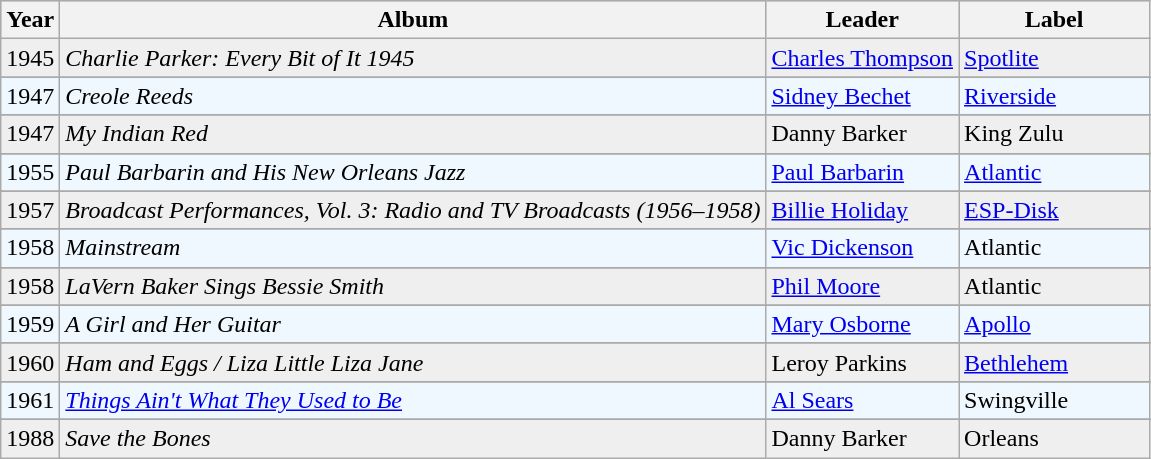<table Class="wikitable"|width=100%>
<tr bgcolor="#CCCCCC">
<th align="center" valign="bottom" style="min-width:20px">Year</th>
<th align="center" vallign="bottom" style="min-width:230px">Album</th>
<th align="center" valign="bottom" style="min-width:50px">Leader</th>
<th align="center" valign="bottom" style="min-width:120px">Label</th>
</tr>
<tr bgcolor="#efefef">
<td align="left" valign="top">1945</td>
<td align="left" valign="top"><em>Charlie Parker: Every Bit of It 1945</em></td>
<td align="left" valign="top" align="center"><a href='#'>Charles Thompson</a></td>
<td align="left" valign="top"><a href='#'>Spotlite</a></td>
</tr>
<tr>
</tr>
<tr bgcolor="#F0F8FF">
<td align="left" valign="top">1947</td>
<td align="left" valign="top"><em>Creole Reeds</em></td>
<td align="left" valign="top" align="center"><a href='#'>Sidney Bechet</a></td>
<td align="left" valign="top"><a href='#'>Riverside</a></td>
</tr>
<tr>
</tr>
<tr bgcolor="#efefef">
<td align="left" valign="top">1947</td>
<td align="left" valign="top"><em>My Indian Red</em></td>
<td align="left" valign="top" align="center">Danny Barker</td>
<td align="left" valign="top">King Zulu</td>
</tr>
<tr>
</tr>
<tr bgcolor="#F0F8FF">
<td align="left" valign="top">1955</td>
<td align="left" valign="top"><em>Paul Barbarin and His New Orleans Jazz</em></td>
<td align="left" valign="top" align="center"><a href='#'>Paul Barbarin</a></td>
<td align="left" valign="top"><a href='#'>Atlantic</a></td>
</tr>
<tr>
</tr>
<tr bgcolor="#efefef">
<td align="left" valign="top">1957</td>
<td align="left" valign="top"><em>Broadcast Performances, Vol. 3: Radio and TV Broadcasts (1956–1958)</em></td>
<td align="left" valign="top" align="center"><a href='#'>Billie Holiday</a></td>
<td align="left" valign="top"><a href='#'>ESP-Disk</a></td>
</tr>
<tr>
</tr>
<tr bgcolor="#F0F8FF">
<td align="left" valign="top">1958</td>
<td align="left" valign="top"><em>Mainstream</em></td>
<td align="left" valign="top" align="center"><a href='#'>Vic Dickenson</a></td>
<td align="left" valign="top">Atlantic</td>
</tr>
<tr>
</tr>
<tr bgcolor="#efefef">
<td align="left" valign="top">1958</td>
<td align="left" valign="top"><em>LaVern Baker Sings Bessie Smith</em></td>
<td align="left" valign="top" align="center"><a href='#'>Phil Moore</a></td>
<td align="left" valign="top">Atlantic</td>
</tr>
<tr>
</tr>
<tr bgcolor="#F0F8FF">
<td align="left" valign="top">1959</td>
<td align="left" valign="top"><em>A Girl and Her Guitar</em></td>
<td align="left" valign="top" align="center"><a href='#'>Mary Osborne</a></td>
<td align="left" valign="top"><a href='#'>Apollo</a></td>
</tr>
<tr>
</tr>
<tr bgcolor="#efefef">
<td align="left" valign="top">1960</td>
<td align="left" valign="top"><em>Ham and Eggs / Liza Little Liza Jane</em></td>
<td align="left" valign="top" align="center">Leroy Parkins</td>
<td align="left" valign="top"><a href='#'>Bethlehem</a></td>
</tr>
<tr>
</tr>
<tr bgcolor="#F0F8FF">
<td align="left" valign="top">1961</td>
<td align="left" valign="top"><em><a href='#'>Things Ain't What They Used to Be</a></em></td>
<td align="left" valign="top" align="center"><a href='#'>Al Sears</a></td>
<td align="left" valign="top">Swingville</td>
</tr>
<tr>
</tr>
<tr bgcolor="#efefef">
<td align="left" valign="top">1988</td>
<td align="left" valign="top"><em>Save the Bones</em></td>
<td align="left" valign="top" align="center">Danny Barker</td>
<td align="left" valign="top">Orleans</td>
</tr>
</table>
